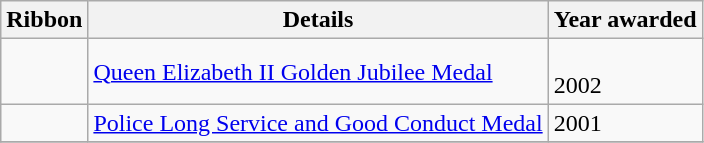<table class="wikitable">
<tr>
<th>Ribbon</th>
<th>Details</th>
<th>Year awarded</th>
</tr>
<tr>
<td></td>
<td><a href='#'>Queen Elizabeth II Golden Jubilee Medal</a></td>
<td><br>2002</td>
</tr>
<tr>
<td></td>
<td><a href='#'>Police Long Service and Good Conduct Medal</a></td>
<td>2001</td>
</tr>
<tr>
</tr>
</table>
